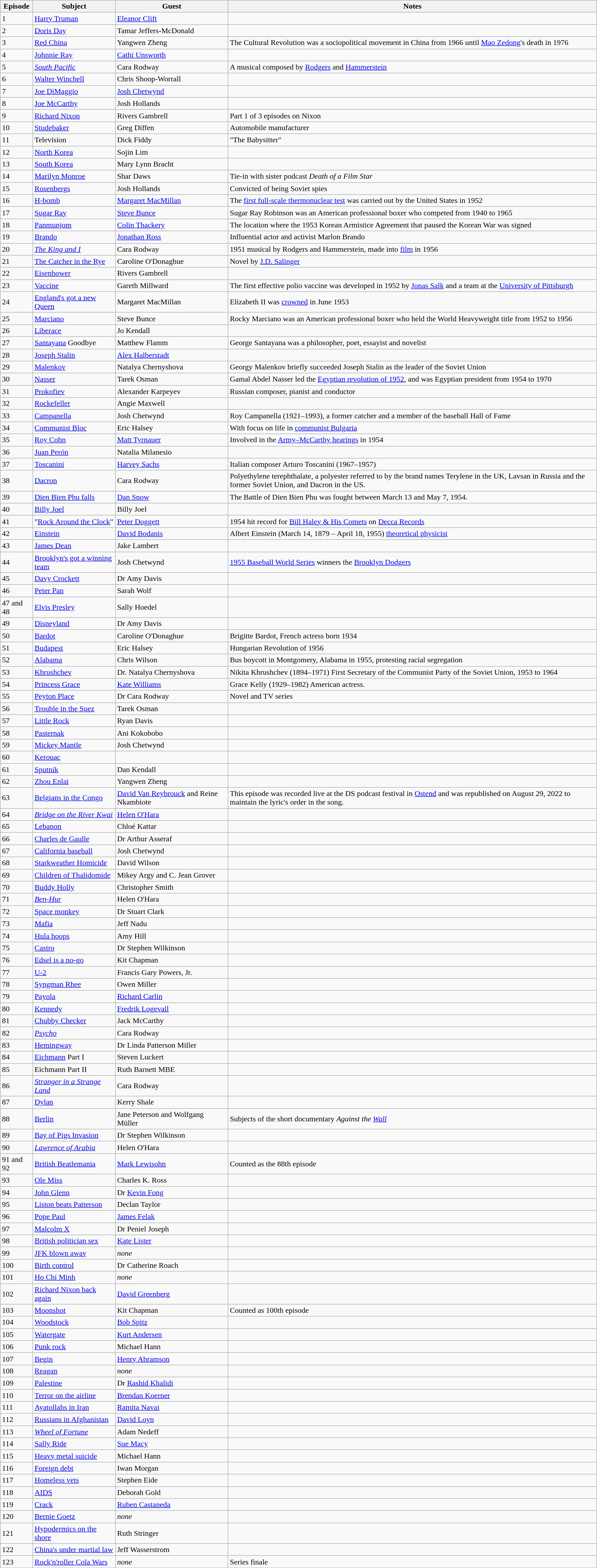<table class="wikitable">
<tr>
<th>Episode</th>
<th>Subject</th>
<th>Guest</th>
<th>Notes</th>
</tr>
<tr>
<td>1</td>
<td><a href='#'>Harry Truman</a></td>
<td><a href='#'>Eleanor Clift</a></td>
<td></td>
</tr>
<tr>
<td>2</td>
<td><a href='#'>Doris Day</a></td>
<td>Tamar Jeffers-McDonald</td>
<td></td>
</tr>
<tr>
<td>3</td>
<td><a href='#'>Red China</a></td>
<td>Yangwen Zheng</td>
<td>The Cultural Revolution was a sociopolitical movement in China from 1966 until <a href='#'>Mao Zedong</a>'s death in 1976</td>
</tr>
<tr>
<td>4</td>
<td><a href='#'>Johnnie Ray</a></td>
<td><a href='#'>Cathi Unsworth</a></td>
<td></td>
</tr>
<tr>
<td>5</td>
<td><a href='#'><em>South Pacific</em></a></td>
<td>Cara Rodway</td>
<td>A musical composed by <a href='#'>Rodgers</a> and <a href='#'>Hammerstein</a></td>
</tr>
<tr>
<td>6</td>
<td><a href='#'>Walter Winchell</a></td>
<td>Chris Shoop-Worrall</td>
<td></td>
</tr>
<tr>
<td>7</td>
<td><a href='#'>Joe DiMaggio</a></td>
<td><a href='#'>Josh Chetwynd</a></td>
<td></td>
</tr>
<tr>
<td>8</td>
<td><a href='#'>Joe McCarthy</a></td>
<td>Josh Hollands</td>
<td></td>
</tr>
<tr>
<td>9</td>
<td><a href='#'>Richard Nixon</a></td>
<td>Rivers Gambrell</td>
<td>Part 1 of 3 episodes on Nixon</td>
</tr>
<tr>
<td>10</td>
<td><a href='#'>Studebaker</a></td>
<td>Greg Diffen</td>
<td>Automobile manufacturer</td>
</tr>
<tr>
<td>11</td>
<td>Television</td>
<td>Dick Fiddy</td>
<td>"The Babysitter"</td>
</tr>
<tr>
<td>12</td>
<td><a href='#'>North Korea</a></td>
<td>Sojin Lim</td>
<td></td>
</tr>
<tr>
<td>13</td>
<td><a href='#'>South Korea</a></td>
<td>Mary Lynn Bracht</td>
<td></td>
</tr>
<tr>
<td>14</td>
<td><a href='#'>Marilyn Monroe</a></td>
<td>Shar Daws</td>
<td>Tie-in with sister podcast <em>Death of a Film Star</em></td>
</tr>
<tr>
<td>15</td>
<td><a href='#'>Rosenbergs</a></td>
<td>Josh Hollands</td>
<td>Convicted of being Soviet spies</td>
</tr>
<tr>
<td>16</td>
<td><a href='#'>H-bomb</a></td>
<td><a href='#'>Margaret MacMillan</a></td>
<td>The <a href='#'>first full-scale thermonuclear test</a> was carried out by the United States in 1952</td>
</tr>
<tr>
<td>17</td>
<td><a href='#'>Sugar Ray</a></td>
<td><a href='#'>Steve Bunce</a></td>
<td>Sugar Ray Robinson was an American professional boxer who competed from 1940 to 1965</td>
</tr>
<tr>
<td>18</td>
<td><a href='#'>Panmunjom</a></td>
<td><a href='#'>Colin Thackery</a></td>
<td>The location where the 1953 Korean Armistice Agreement that paused the Korean War was signed</td>
</tr>
<tr>
<td>19</td>
<td><a href='#'>Brando</a></td>
<td><a href='#'>Jonathan Ross</a></td>
<td>Influential actor and activist Marlon Brando</td>
</tr>
<tr>
<td>20</td>
<td><em><a href='#'>The King and I</a></em></td>
<td>Cara Rodway</td>
<td>1951 musical by Rodgers and Hammerstein, made into <a href='#'>film</a> in 1956</td>
</tr>
<tr>
<td>21</td>
<td><a href='#'>The Catcher in the Rye</a></td>
<td>Caroline O'Donaghue</td>
<td>Novel by <a href='#'>J.D. Salinger</a></td>
</tr>
<tr>
<td>22</td>
<td><a href='#'>Eisenhower</a></td>
<td>Rivers Gambrell</td>
<td></td>
</tr>
<tr>
<td>23</td>
<td><a href='#'>Vaccine</a></td>
<td>Gareth Millward</td>
<td>The first effective polio vaccine was developed in 1952 by <a href='#'>Jonas Salk</a> and a team at the <a href='#'>University of Pittsburgh</a></td>
</tr>
<tr>
<td>24</td>
<td><a href='#'>England's got a new Queen</a></td>
<td>Margaret MacMillan</td>
<td>Elizabeth II was <a href='#'>crowned</a> in June 1953</td>
</tr>
<tr>
<td>25</td>
<td><a href='#'>Marciano</a></td>
<td>Steve Bunce</td>
<td>Rocky Marciano was an American professional boxer who held the World Heavyweight title from 1952 to 1956</td>
</tr>
<tr>
<td>26</td>
<td><a href='#'>Liberace</a></td>
<td>Jo Kendall</td>
<td></td>
</tr>
<tr>
<td>27</td>
<td><a href='#'>Santayana</a> Goodbye</td>
<td>Matthew Flamm</td>
<td>George Santayana was a philosopher, poet, essayist and novelist</td>
</tr>
<tr>
<td>28</td>
<td><a href='#'>Joseph Stalin</a></td>
<td><a href='#'>Alex Halberstadt</a></td>
<td></td>
</tr>
<tr>
<td>29</td>
<td><a href='#'>Malenkov</a></td>
<td>Natalya Chernyshova</td>
<td>Georgy Malenkov briefly succeeded Joseph Stalin as the leader of the Soviet Union</td>
</tr>
<tr>
<td>30</td>
<td><a href='#'>Nasser</a></td>
<td>Tarek Osman</td>
<td>Gamal Abdel Nasser led the <a href='#'>Egyptian revolution of 1952</a>, and was Egyptian president from 1954 to 1970</td>
</tr>
<tr>
<td>31</td>
<td><a href='#'>Prokofiev</a></td>
<td>Alexander Karpeyev</td>
<td>Russian composer, pianist and conductor</td>
</tr>
<tr>
<td>32</td>
<td><a href='#'>Rockefeller</a></td>
<td>Angie Maxwell</td>
<td></td>
</tr>
<tr>
<td>33</td>
<td><a href='#'>Campanella</a></td>
<td>Josh Chetwynd</td>
<td>Roy Campanella (1921–1993), a former catcher and a member of the baseball Hall of Fame</td>
</tr>
<tr>
<td>34</td>
<td><a href='#'>Communist Bloc</a></td>
<td>Eric Halsey</td>
<td>With focus on life in <a href='#'>communist Bulgaria</a></td>
</tr>
<tr>
<td>35</td>
<td><a href='#'>Roy Cohn</a></td>
<td><a href='#'>Matt Tyrnauer</a></td>
<td>Involved in the <a href='#'>Army–McCarthy hearings</a> in 1954</td>
</tr>
<tr>
<td>36</td>
<td><a href='#'>Juan Perón</a></td>
<td>Natalia Milanesio</td>
<td></td>
</tr>
<tr>
<td>37</td>
<td><a href='#'>Toscanini</a></td>
<td><a href='#'>Harvey Sachs</a></td>
<td>Italian composer Arturo Toscanini (1967–1957)</td>
</tr>
<tr>
<td>38</td>
<td><a href='#'>Dacron</a></td>
<td>Cara Rodway</td>
<td>Polyethylene terephthalate, a polyester referred to by the brand names Terylene in the UK, Lavsan in Russia and the former Soviet Union, and Dacron in the US.</td>
</tr>
<tr>
<td>39</td>
<td><a href='#'>Dien Bien Phu falls</a></td>
<td><a href='#'>Dan Snow</a></td>
<td>The Battle of Dien Bien Phu was fought between March 13 and May 7, 1954.</td>
</tr>
<tr>
<td>40</td>
<td><a href='#'>Billy Joel</a></td>
<td>Billy Joel</td>
<td></td>
</tr>
<tr>
<td>41</td>
<td>"<a href='#'>Rock Around the Clock</a>"</td>
<td><a href='#'>Peter Doggett</a></td>
<td>1954 hit record for <a href='#'>Bill Haley & His Comets</a> on <a href='#'>Decca Records</a></td>
</tr>
<tr>
<td>42</td>
<td><a href='#'>Einstein</a></td>
<td><a href='#'>David Bodanis</a></td>
<td>Albert Einstein (March 14, 1879 – April 18, 1955) <a href='#'>theoretical physicist</a></td>
</tr>
<tr>
<td>43</td>
<td><a href='#'>James Dean</a></td>
<td>Jake Lambert</td>
<td></td>
</tr>
<tr>
<td>44</td>
<td><a href='#'>Brooklyn's got a winning team</a></td>
<td>Josh Chetwynd</td>
<td><a href='#'>1955 Baseball World Series</a> winners the <a href='#'>Brooklyn Dodgers</a></td>
</tr>
<tr>
<td>45</td>
<td><a href='#'>Davy Crockett</a></td>
<td>Dr Amy Davis</td>
<td></td>
</tr>
<tr>
<td>46</td>
<td><a href='#'>Peter Pan</a></td>
<td>Sarah Wolf</td>
<td></td>
</tr>
<tr>
<td>47 and 48</td>
<td><a href='#'>Elvis Presley</a></td>
<td>Sally Hoedel</td>
<td></td>
</tr>
<tr>
<td>49</td>
<td><a href='#'>Disneyland</a></td>
<td>Dr Amy Davis</td>
<td></td>
</tr>
<tr>
<td>50</td>
<td><a href='#'>Bardot</a></td>
<td>Caroline O'Donaghue</td>
<td>Brigitte Bardot, French actress born 1934</td>
</tr>
<tr>
<td>51</td>
<td><a href='#'>Budapest</a></td>
<td>Eric Halsey</td>
<td>Hungarian Revolution of 1956</td>
</tr>
<tr>
<td>52</td>
<td><a href='#'>Alabama</a></td>
<td>Chris Wilson</td>
<td>Bus boycott in Montgomery, Alabama in 1955, protesting racial segregation</td>
</tr>
<tr>
<td>53</td>
<td><a href='#'> Khrushchev</a></td>
<td>Dr. Natalya Chernyshova</td>
<td>Nikita Khrushchev (1894–1971) First Secretary of the Communist Party of the Soviet Union, 1953 to 1964</td>
</tr>
<tr>
<td>54</td>
<td><a href='#'>Princess Grace</a></td>
<td><a href='#'>Kate Williams</a></td>
<td>Grace Kelly (1929–1982) American actress.</td>
</tr>
<tr>
<td>55</td>
<td><a href='#'>Peyton Place</a></td>
<td>Dr Cara Rodway</td>
<td>Novel and TV series</td>
</tr>
<tr>
<td>56</td>
<td><a href='#'>Trouble in the Suez</a></td>
<td>Tarek Osman</td>
<td></td>
</tr>
<tr>
<td>57</td>
<td><a href='#'>Little Rock</a></td>
<td>Ryan Davis</td>
<td></td>
</tr>
<tr>
<td>58</td>
<td><a href='#'>Pasternak</a></td>
<td>Ani Kokobobo</td>
<td></td>
</tr>
<tr>
<td>59</td>
<td><a href='#'>Mickey Mantle</a></td>
<td>Josh Chetwynd</td>
<td></td>
</tr>
<tr>
<td>60</td>
<td><a href='#'>Kerouac</a></td>
<td></td>
<td></td>
</tr>
<tr>
<td>61</td>
<td><a href='#'>Sputnik</a></td>
<td>Dan Kendall</td>
<td></td>
</tr>
<tr>
<td>62</td>
<td><a href='#'>Zhou Enlai</a></td>
<td>Yangwen Zheng</td>
<td></td>
</tr>
<tr>
<td>63</td>
<td><a href='#'>Belgians in the Congo</a></td>
<td><a href='#'>David Van Reybrouck</a> and Reine Nkambiote</td>
<td>This episode was recorded live at the DS podcast festival in <a href='#'>Ostend</a> and was republished on August 29, 2022 to maintain the lyric's order in the song.</td>
</tr>
<tr>
<td>64</td>
<td><em><a href='#'>Bridge on the River Kwai</a></em></td>
<td><a href='#'>Helen O'Hara</a></td>
<td></td>
</tr>
<tr>
<td>65</td>
<td><a href='#'>Lebanon</a></td>
<td>Chloé Kattar</td>
<td></td>
</tr>
<tr>
<td>66</td>
<td><a href='#'>Charles de Gaulle</a></td>
<td>Dr Arthur Asseraf</td>
<td></td>
</tr>
<tr>
<td>67</td>
<td><a href='#'>California baseball</a></td>
<td>Josh Chetwynd</td>
<td></td>
</tr>
<tr>
<td>68</td>
<td><a href='#'>Starkweather Homicide</a></td>
<td>David Wilson</td>
<td></td>
</tr>
<tr>
<td>69</td>
<td><a href='#'>Children of Thalidomide</a></td>
<td>Mikey Argy and C. Jean Grover</td>
<td></td>
</tr>
<tr>
<td>70</td>
<td><a href='#'>Buddy Holly</a></td>
<td>Christopher Smith</td>
<td></td>
</tr>
<tr>
<td>71</td>
<td><a href='#'><em>Ben-Hur</em></a></td>
<td>Helen O'Hara</td>
<td></td>
</tr>
<tr>
<td>72</td>
<td><a href='#'>Space monkey</a></td>
<td>Dr Stuart Clark</td>
<td></td>
</tr>
<tr>
<td>73</td>
<td><a href='#'>Mafia</a></td>
<td>Jeff Nadu</td>
<td></td>
</tr>
<tr>
<td>74</td>
<td><a href='#'>Hula hoops</a></td>
<td>Amy Hill</td>
<td></td>
</tr>
<tr>
<td>75</td>
<td><a href='#'>Castro</a></td>
<td>Dr Stephen Wilkinson</td>
<td></td>
</tr>
<tr>
<td>76</td>
<td><a href='#'>Edsel is a no-go</a></td>
<td>Kit Chapman</td>
<td></td>
</tr>
<tr>
<td>77</td>
<td><a href='#'>U-2</a></td>
<td>Francis Gary Powers, Jr.</td>
<td></td>
</tr>
<tr>
<td>78</td>
<td><a href='#'>Syngman Rhee</a></td>
<td>Owen Miller</td>
<td></td>
</tr>
<tr>
<td>79</td>
<td><a href='#'>Payola</a></td>
<td><a href='#'>Richard Carlin</a></td>
<td></td>
</tr>
<tr>
<td>80</td>
<td><a href='#'>Kennedy</a></td>
<td><a href='#'>Fredrik Logevall</a></td>
<td></td>
</tr>
<tr>
<td>81</td>
<td><a href='#'>Chubby Checker</a></td>
<td>Jack McCarthy</td>
<td></td>
</tr>
<tr>
<td>82</td>
<td><a href='#'><em>Psycho</em></a></td>
<td>Cara Rodway</td>
<td></td>
</tr>
<tr>
<td>83</td>
<td><a href='#'>Hemingway</a></td>
<td>Dr Linda Patterson Miller</td>
<td></td>
</tr>
<tr>
<td>84</td>
<td><a href='#'>Eichmann</a> Part I</td>
<td>Steven Luckert</td>
<td></td>
</tr>
<tr>
<td>85</td>
<td>Eichmann Part II</td>
<td>Ruth Barnett MBE</td>
<td></td>
</tr>
<tr>
<td>86</td>
<td><em><a href='#'>Stranger in a Strange Land</a></em></td>
<td>Cara Rodway</td>
<td></td>
</tr>
<tr>
<td>87</td>
<td><a href='#'>Dylan</a></td>
<td>Kerry Shale</td>
<td></td>
</tr>
<tr>
<td>88</td>
<td><a href='#'>Berlin</a></td>
<td>Jane Peterson and Wolfgang Müller</td>
<td>Subjects of the short documentary <em>Against the <a href='#'>Wall</a></em></td>
</tr>
<tr>
<td>89</td>
<td><a href='#'>Bay of Pigs Invasion</a></td>
<td>Dr Stephen Wilkinson</td>
<td></td>
</tr>
<tr>
<td>90</td>
<td><a href='#'><em>Lawrence of Arabia</em></a></td>
<td>Helen O'Hara</td>
<td></td>
</tr>
<tr>
<td>91 and 92</td>
<td><a href='#'>British Beatlemania</a></td>
<td><a href='#'>Mark Lewisohn</a></td>
<td>Counted as the 88th episode</td>
</tr>
<tr>
<td>93</td>
<td><a href='#'>Ole Miss</a></td>
<td>Charles K. Ross</td>
<td></td>
</tr>
<tr>
<td>94</td>
<td><a href='#'>John Glenn</a></td>
<td>Dr <a href='#'>Kevin Fong</a></td>
<td></td>
</tr>
<tr>
<td>95</td>
<td><a href='#'>Liston beats Patterson</a></td>
<td>Declan Taylor</td>
</tr>
<tr>
<td>96</td>
<td><a href='#'>Pope Paul</a></td>
<td><a href='#'>James Felak</a></td>
<td></td>
</tr>
<tr>
<td>97</td>
<td><a href='#'>Malcolm X</a></td>
<td>Dr Peniel Joseph</td>
<td></td>
</tr>
<tr>
<td>98</td>
<td><a href='#'>British politician sex</a></td>
<td><a href='#'>Kate Lister</a></td>
<td></td>
</tr>
<tr>
<td>99</td>
<td><a href='#'>JFK blown away</a></td>
<td><em>none</em></td>
<td></td>
</tr>
<tr>
<td>100</td>
<td><a href='#'>Birth control</a></td>
<td>Dr Catherine Roach</td>
<td></td>
</tr>
<tr>
<td>101</td>
<td><a href='#'>Ho Chi Minh</a></td>
<td><em>none</em></td>
<td></td>
</tr>
<tr>
<td>102</td>
<td><a href='#'>Richard Nixon back again</a></td>
<td><a href='#'>David Greenberg</a></td>
<td></td>
</tr>
<tr>
<td>103</td>
<td><a href='#'>Moonshot</a></td>
<td>Kit Chapman</td>
<td>Counted as 100th episode</td>
</tr>
<tr>
<td>104</td>
<td><a href='#'>Woodstock</a></td>
<td><a href='#'>Bob Spitz</a></td>
<td></td>
</tr>
<tr>
<td>105</td>
<td><a href='#'>Watergate</a></td>
<td><a href='#'>Kurt Andersen</a></td>
<td></td>
</tr>
<tr>
<td>106</td>
<td><a href='#'>Punk rock</a></td>
<td>Michael Hann</td>
<td></td>
</tr>
<tr>
<td>107</td>
<td><a href='#'>Begin</a></td>
<td><a href='#'>Henry Abramson</a></td>
<td></td>
</tr>
<tr>
<td>108</td>
<td><a href='#'>Reagan</a></td>
<td><em>none</em></td>
<td></td>
</tr>
<tr>
<td>109</td>
<td><a href='#'>Palestine</a></td>
<td>Dr <a href='#'>Rashid Khalidi</a></td>
<td></td>
</tr>
<tr>
<td>110</td>
<td><a href='#'>Terror on the airline</a></td>
<td><a href='#'>Brendan Koerner</a></td>
<td></td>
</tr>
<tr>
<td>111</td>
<td><a href='#'>Ayatollahs in Iran</a></td>
<td><a href='#'>Ramita Navai</a></td>
<td></td>
</tr>
<tr>
<td>112</td>
<td><a href='#'>Russians in Afghanistan</a></td>
<td><a href='#'>David Loyn</a></td>
<td></td>
</tr>
<tr>
<td>113</td>
<td><a href='#'><em>Wheel of Fortune</em></a></td>
<td>Adam Nedeff</td>
<td></td>
</tr>
<tr>
<td>114</td>
<td><a href='#'>Sally Ride</a></td>
<td><a href='#'>Sue Macy</a></td>
<td></td>
</tr>
<tr>
<td>115</td>
<td><a href='#'>Heavy metal suicide</a></td>
<td>Michael Hann</td>
<td></td>
</tr>
<tr>
<td>116</td>
<td><a href='#'>Foreign debt</a></td>
<td>Iwan Morgan</td>
<td></td>
</tr>
<tr>
<td>117</td>
<td><a href='#'>Homeless vets</a></td>
<td>Stephen Eide</td>
<td></td>
</tr>
<tr>
<td>118</td>
<td><a href='#'>AIDS</a></td>
<td>Deborah Gold</td>
<td></td>
</tr>
<tr>
<td>119</td>
<td><a href='#'>Crack</a></td>
<td><a href='#'>Ruben Castaneda</a></td>
<td></td>
</tr>
<tr>
<td>120</td>
<td><a href='#'>Bernie Goetz</a></td>
<td><em>none</em></td>
<td></td>
</tr>
<tr>
<td>121</td>
<td><a href='#'>Hypodermics on the shore</a></td>
<td>Ruth Stringer</td>
<td></td>
</tr>
<tr>
<td>122</td>
<td><a href='#'>China's under martial law</a></td>
<td>Jeff Wasserstrom</td>
<td></td>
</tr>
<tr>
<td>123</td>
<td><a href='#'>Rock'n'roller Cola Wars</a></td>
<td><em>none</em></td>
<td>Series finale</td>
</tr>
<tr>
</tr>
</table>
